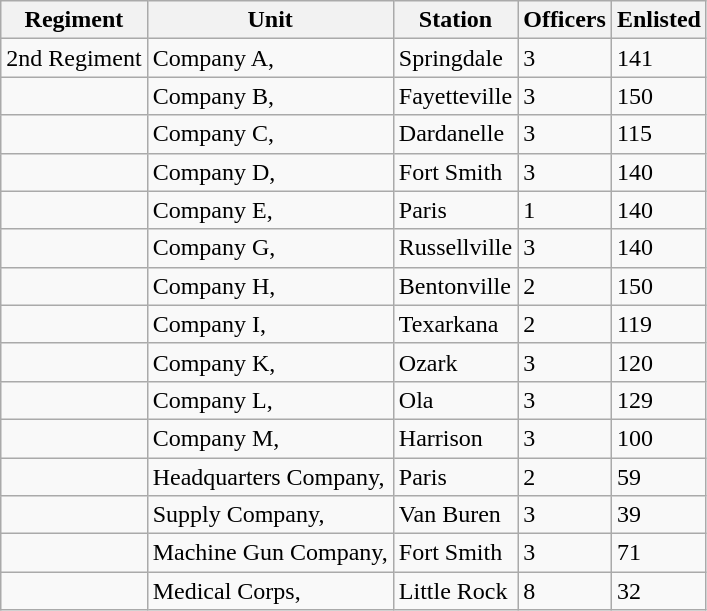<table class="wikitable">
<tr>
<th>Regiment</th>
<th>Unit</th>
<th>Station</th>
<th>Officers</th>
<th>Enlisted</th>
</tr>
<tr>
<td>2nd Regiment</td>
<td>Company A,</td>
<td>Springdale</td>
<td>3</td>
<td>141</td>
</tr>
<tr>
<td></td>
<td>Company B,</td>
<td>Fayetteville</td>
<td>3</td>
<td>150</td>
</tr>
<tr>
<td></td>
<td>Company C,</td>
<td>Dardanelle</td>
<td>3</td>
<td>115</td>
</tr>
<tr>
<td></td>
<td>Company D,</td>
<td>Fort Smith</td>
<td>3</td>
<td>140</td>
</tr>
<tr>
<td></td>
<td>Company E,</td>
<td>Paris</td>
<td>1</td>
<td>140</td>
</tr>
<tr>
<td></td>
<td>Company G,</td>
<td>Russellville</td>
<td>3</td>
<td>140</td>
</tr>
<tr>
<td></td>
<td>Company H,</td>
<td>Bentonville</td>
<td>2</td>
<td>150</td>
</tr>
<tr>
<td></td>
<td>Company I,</td>
<td>Texarkana</td>
<td>2</td>
<td>119</td>
</tr>
<tr>
<td></td>
<td>Company K,</td>
<td>Ozark</td>
<td>3</td>
<td>120</td>
</tr>
<tr>
<td></td>
<td>Company L,</td>
<td>Ola</td>
<td>3</td>
<td>129</td>
</tr>
<tr>
<td></td>
<td>Company M,</td>
<td>Harrison</td>
<td>3</td>
<td>100</td>
</tr>
<tr>
<td></td>
<td>Headquarters Company,</td>
<td>Paris</td>
<td>2</td>
<td>59</td>
</tr>
<tr>
<td></td>
<td>Supply Company,</td>
<td>Van Buren</td>
<td>3</td>
<td>39</td>
</tr>
<tr>
<td></td>
<td>Machine Gun Company,</td>
<td>Fort Smith</td>
<td>3</td>
<td>71</td>
</tr>
<tr>
<td></td>
<td>Medical Corps,</td>
<td>Little Rock</td>
<td>8</td>
<td>32</td>
</tr>
</table>
